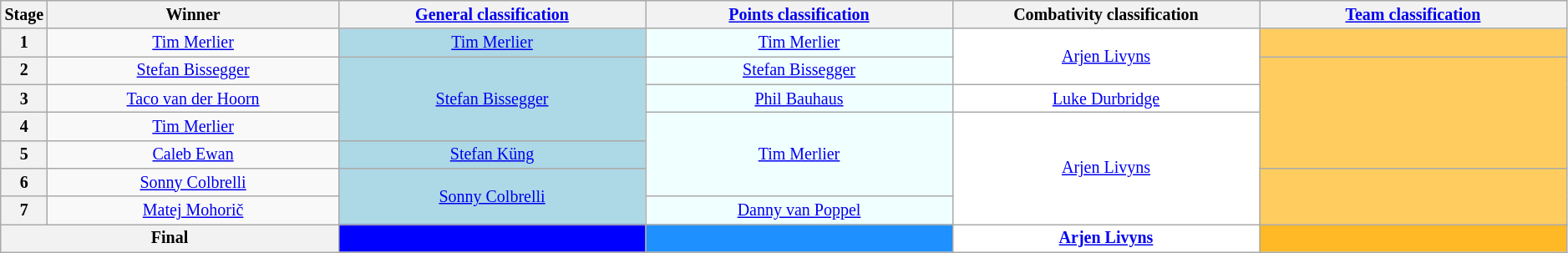<table class="wikitable" style="text-align: center; font-size:smaller;">
<tr style="background:#efefef;">
<th scope="col" style="width:1%;">Stage</th>
<th scope="col" style="width:19%;">Winner</th>
<th scope="col" style="width:20%;"><a href='#'>General classification</a><br></th>
<th scope="col" style="width:20%;"><a href='#'>Points classification</a><br></th>
<th scope="col" style="width:20%;">Combativity classification<br></th>
<th scope="col" style="width:20%;"><a href='#'>Team classification</a></th>
</tr>
<tr>
<th>1</th>
<td><a href='#'>Tim Merlier</a></td>
<td style="background:lightblue;"><a href='#'>Tim Merlier</a></td>
<td style="background:azure;"><a href='#'>Tim Merlier</a></td>
<td style="background:white;" rowspan="2"><a href='#'>Arjen Livyns</a></td>
<td style="background:#FFCD5F;"></td>
</tr>
<tr>
<th>2</th>
<td><a href='#'>Stefan Bissegger</a></td>
<td style="background:lightblue;" rowspan="3"><a href='#'>Stefan Bissegger</a></td>
<td style="background:azure;"><a href='#'>Stefan Bissegger</a></td>
<td style="background:#FFCD5F;" rowspan="4"></td>
</tr>
<tr>
<th>3</th>
<td><a href='#'>Taco van der Hoorn</a></td>
<td style="background:azure;"><a href='#'>Phil Bauhaus</a></td>
<td style="background:white;"><a href='#'>Luke Durbridge</a></td>
</tr>
<tr>
<th>4</th>
<td><a href='#'>Tim Merlier</a></td>
<td style="background:azure;" rowspan="3"><a href='#'>Tim Merlier</a></td>
<td style="background:white;" rowspan="4"><a href='#'>Arjen Livyns</a></td>
</tr>
<tr>
<th>5</th>
<td><a href='#'>Caleb Ewan</a></td>
<td style="background:lightblue;"><a href='#'>Stefan Küng</a></td>
</tr>
<tr>
<th>6</th>
<td><a href='#'>Sonny Colbrelli</a></td>
<td style="background:lightblue;" rowspan="2"><a href='#'>Sonny Colbrelli</a></td>
<td style="background:#FFCD5F;" rowspan="2"></td>
</tr>
<tr>
<th>7</th>
<td><a href='#'>Matej Mohorič</a></td>
<td style="background:azure;"><a href='#'>Danny van Poppel</a></td>
</tr>
<tr>
<th colspan="2">Final</th>
<th style="background:blue;"></th>
<th style="background:dodgerblue;"></th>
<th style="background:white;"><a href='#'>Arjen Livyns</a></th>
<th style="background:#FFB927;"></th>
</tr>
</table>
